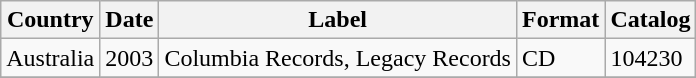<table class="wikitable">
<tr>
<th>Country</th>
<th>Date</th>
<th>Label</th>
<th>Format</th>
<th>Catalog</th>
</tr>
<tr>
<td>Australia</td>
<td>2003</td>
<td>Columbia Records, Legacy Records </td>
<td>CD</td>
<td>104230</td>
</tr>
<tr>
</tr>
</table>
